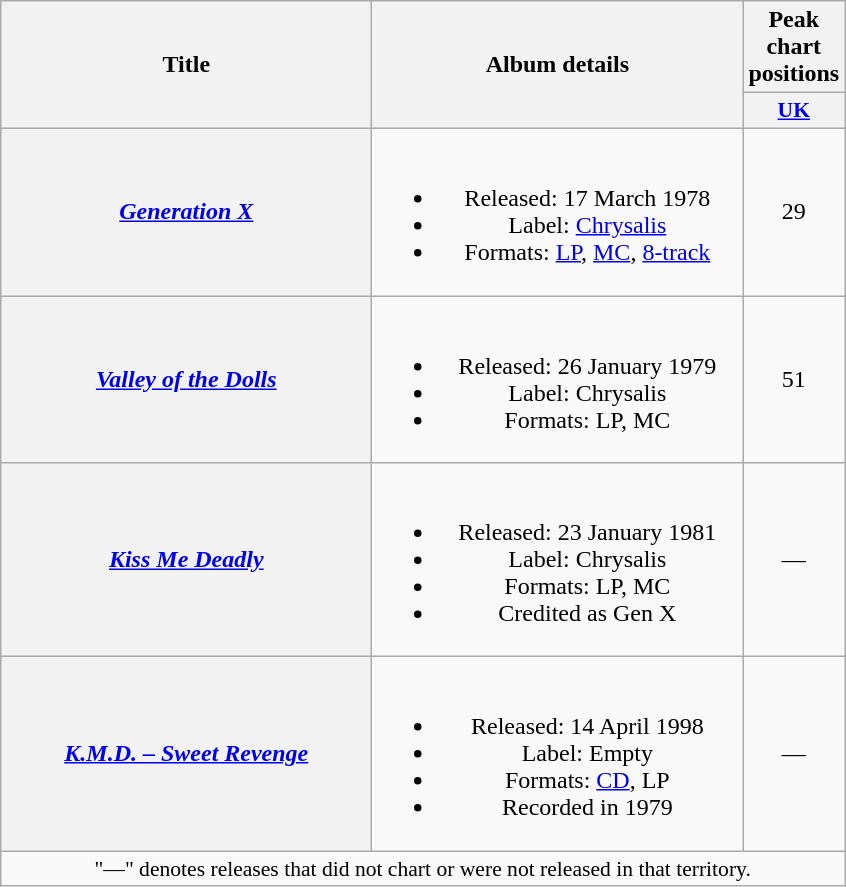<table class="wikitable plainrowheaders" style="text-align:center;">
<tr>
<th scope="col" rowspan="2" style="width:15em;">Title</th>
<th scope="col" rowspan="2" style="width:15em;">Album details</th>
<th>Peak chart positions</th>
</tr>
<tr>
<th scope="col" style="width:3em;font-size:90%;"><a href='#'>UK</a><br></th>
</tr>
<tr>
<th scope="row"><em><a href='#'>Generation X</a></em></th>
<td><br><ul><li>Released: 17 March 1978</li><li>Label: <a href='#'>Chrysalis</a></li><li>Formats: <a href='#'>LP</a>, <a href='#'>MC</a>, <a href='#'>8-track</a></li></ul></td>
<td>29</td>
</tr>
<tr>
<th scope="row"><em><a href='#'>Valley of the Dolls</a></em></th>
<td><br><ul><li>Released: 26 January 1979</li><li>Label: Chrysalis</li><li>Formats: LP, MC</li></ul></td>
<td>51</td>
</tr>
<tr>
<th scope="row"><em><a href='#'>Kiss Me Deadly</a></em></th>
<td><br><ul><li>Released: 23 January 1981</li><li>Label: Chrysalis</li><li>Formats: LP, MC</li><li>Credited as Gen X</li></ul></td>
<td>—</td>
</tr>
<tr>
<th scope="row"><em><a href='#'>K.M.D. – Sweet Revenge</a></em></th>
<td><br><ul><li>Released: 14 April 1998</li><li>Label: Empty</li><li>Formats: <a href='#'>CD</a>, LP</li><li>Recorded in 1979</li></ul></td>
<td>—</td>
</tr>
<tr>
<td colspan="3" style="font-size:90%">"—" denotes releases that did not chart or were not released in that territory.</td>
</tr>
</table>
